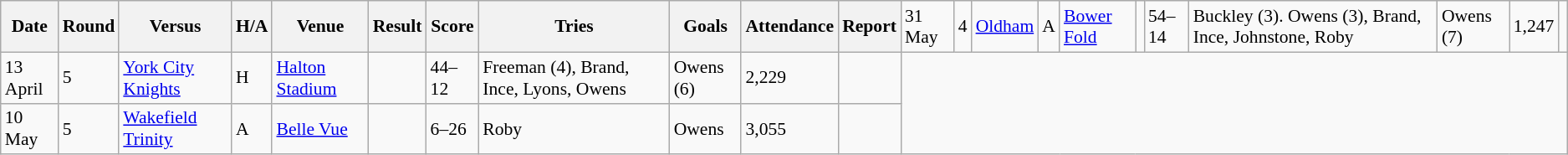<table class="wikitable defaultleft col2center col4center col7center col10right" style="font-size:90%;">
<tr>
<th>Date</th>
<th>Round</th>
<th>Versus</th>
<th>H/A</th>
<th>Venue</th>
<th>Result</th>
<th>Score</th>
<th>Tries</th>
<th>Goals</th>
<th>Attendance</th>
<th>Report</th>
<td>31 May</td>
<td>4</td>
<td> <a href='#'>Oldham</a></td>
<td>A</td>
<td><a href='#'>Bower Fold</a></td>
<td></td>
<td>54–14</td>
<td>Buckley (3). Owens (3), Brand, Ince, Johnstone, Roby</td>
<td>Owens (7)</td>
<td>1,247</td>
<td></td>
</tr>
<tr>
<td>13 April</td>
<td>5</td>
<td> <a href='#'>York City Knights</a></td>
<td>H</td>
<td><a href='#'>Halton Stadium</a></td>
<td></td>
<td>44–12</td>
<td>Freeman (4), Brand, Ince, Lyons, Owens</td>
<td>Owens (6)</td>
<td>2,229</td>
<td></td>
</tr>
<tr>
<td>10 May</td>
<td>5</td>
<td> <a href='#'>Wakefield Trinity</a></td>
<td>A</td>
<td><a href='#'>Belle Vue</a></td>
<td></td>
<td>6–26</td>
<td>Roby</td>
<td>Owens</td>
<td>3,055</td>
<td></td>
</tr>
</table>
